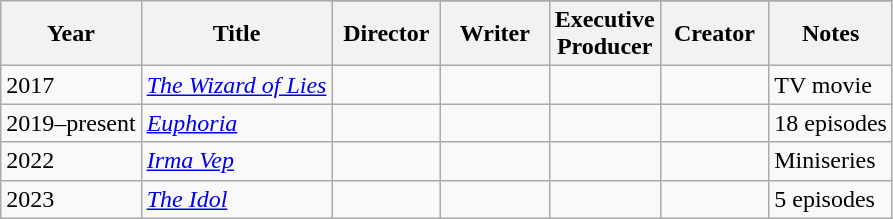<table class="wikitable plainrowheaders">
<tr>
<th rowspan="2">Year</th>
<th rowspan="2">Title</th>
</tr>
<tr>
<th width=65>Director</th>
<th width=65>Writer</th>
<th width=65>Executive<br>Producer</th>
<th width=65>Creator</th>
<th scope="col">Notes</th>
</tr>
<tr>
<td>2017</td>
<td><em><a href='#'>The Wizard of Lies</a></em></td>
<td></td>
<td></td>
<td></td>
<td></td>
<td>TV movie</td>
</tr>
<tr>
<td>2019–present</td>
<td><em><a href='#'>Euphoria</a></em></td>
<td></td>
<td></td>
<td></td>
<td></td>
<td>18 episodes</td>
</tr>
<tr>
<td>2022</td>
<td><em><a href='#'>Irma Vep</a></em></td>
<td></td>
<td></td>
<td></td>
<td></td>
<td>Miniseries</td>
</tr>
<tr>
<td>2023</td>
<td><em><a href='#'>The Idol</a></em></td>
<td></td>
<td></td>
<td></td>
<td></td>
<td>5 episodes</td>
</tr>
</table>
